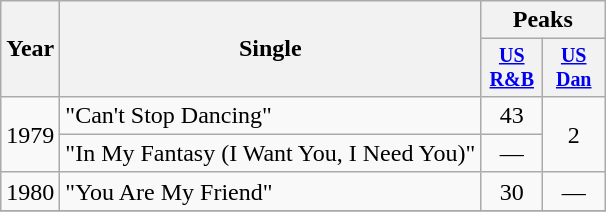<table class="wikitable" style="text-align:center;">
<tr>
<th rowspan="2">Year</th>
<th rowspan="2">Single</th>
<th colspan="2">Peaks</th>
</tr>
<tr style="font-size:smaller;">
<th width="35"><a href='#'>US<br>R&B</a><br></th>
<th width="35"><a href='#'>US<br>Dan</a><br></th>
</tr>
<tr>
<td rowspan="2">1979</td>
<td align="left">"Can't Stop Dancing"</td>
<td>43</td>
<td rowspan="2">2</td>
</tr>
<tr>
<td align="left">"In My Fantasy (I Want You, I Need You)"</td>
<td>—</td>
</tr>
<tr>
<td rowspan="1">1980</td>
<td align="left">"You Are My Friend"</td>
<td>30</td>
<td>—</td>
</tr>
<tr>
</tr>
</table>
